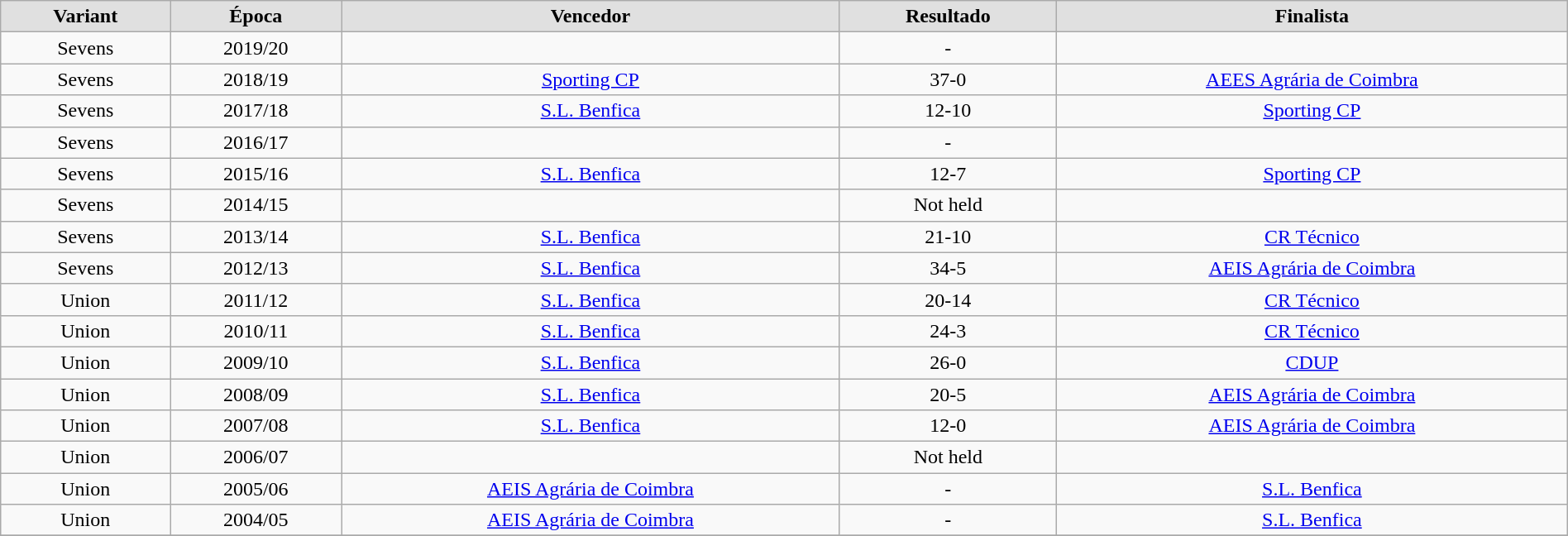<table class="wikitable" width=100% style="text-align: center">
<tr bgcolor=#e0e0e0>
<td><strong>Variant</strong></td>
<td><strong>Época</strong></td>
<td><strong>Vencedor</strong></td>
<td><strong>Resultado</strong></td>
<td><strong>Finalista</strong></td>
</tr>
<tr>
<td>Sevens</td>
<td>2019/20</td>
<td></td>
<td>-</td>
<td></td>
</tr>
<tr>
<td>Sevens</td>
<td>2018/19</td>
<td><a href='#'>Sporting CP</a></td>
<td>37-0</td>
<td><a href='#'>AEES Agrária de Coimbra</a></td>
</tr>
<tr>
<td>Sevens</td>
<td>2017/18</td>
<td><a href='#'>S.L. Benfica</a></td>
<td>12-10</td>
<td><a href='#'>Sporting CP</a></td>
</tr>
<tr>
<td>Sevens</td>
<td>2016/17</td>
<td></td>
<td>-</td>
<td></td>
</tr>
<tr>
<td>Sevens</td>
<td>2015/16</td>
<td><a href='#'>S.L. Benfica</a></td>
<td>12-7</td>
<td><a href='#'>Sporting CP</a></td>
</tr>
<tr>
<td>Sevens</td>
<td>2014/15</td>
<td></td>
<td>Not held</td>
<td></td>
</tr>
<tr>
<td>Sevens</td>
<td>2013/14</td>
<td><a href='#'>S.L. Benfica</a></td>
<td>21-10</td>
<td><a href='#'>CR Técnico</a></td>
</tr>
<tr>
<td>Sevens</td>
<td>2012/13</td>
<td><a href='#'>S.L. Benfica</a></td>
<td>34-5</td>
<td><a href='#'>AEIS Agrária de Coimbra</a></td>
</tr>
<tr>
<td>Union</td>
<td>2011/12</td>
<td><a href='#'>S.L. Benfica</a></td>
<td>20-14</td>
<td><a href='#'>CR Técnico</a></td>
</tr>
<tr>
<td>Union</td>
<td>2010/11</td>
<td><a href='#'>S.L. Benfica</a></td>
<td>24-3</td>
<td><a href='#'>CR Técnico</a></td>
</tr>
<tr>
<td>Union</td>
<td>2009/10</td>
<td><a href='#'>S.L. Benfica</a></td>
<td>26-0</td>
<td><a href='#'>CDUP</a></td>
</tr>
<tr>
<td>Union</td>
<td>2008/09</td>
<td><a href='#'>S.L. Benfica</a></td>
<td>20-5</td>
<td><a href='#'>AEIS Agrária de Coimbra</a></td>
</tr>
<tr>
<td>Union</td>
<td>2007/08</td>
<td><a href='#'>S.L. Benfica</a></td>
<td>12-0</td>
<td><a href='#'>AEIS Agrária de Coimbra</a></td>
</tr>
<tr>
<td>Union</td>
<td>2006/07</td>
<td></td>
<td>Not held</td>
<td></td>
</tr>
<tr>
<td>Union</td>
<td>2005/06</td>
<td><a href='#'>AEIS Agrária de Coimbra</a></td>
<td>-</td>
<td><a href='#'>S.L. Benfica</a></td>
</tr>
<tr>
<td>Union</td>
<td>2004/05</td>
<td><a href='#'>AEIS Agrária de Coimbra</a></td>
<td>-</td>
<td><a href='#'>S.L. Benfica</a></td>
</tr>
<tr>
</tr>
</table>
